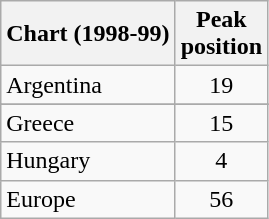<table class="wikitable">
<tr>
<th>Chart (1998-99)</th>
<th align="center">Peak<br>position</th>
</tr>
<tr>
<td>Argentina</td>
<td align="center">19</td>
</tr>
<tr>
</tr>
<tr>
</tr>
<tr>
<td>Greece</td>
<td align="center">15</td>
</tr>
<tr>
<td>Hungary</td>
<td align="center">4</td>
</tr>
<tr>
<td>Europe</td>
<td align="center">56</td>
</tr>
</table>
